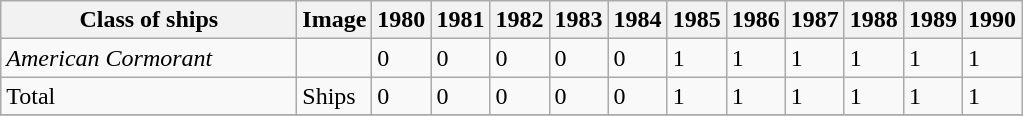<table class="wikitable sortable collapsible collapsed">
<tr>
<th style="width:29%;">Class of ships</th>
<th>Image</th>
<th>1980</th>
<th>1981</th>
<th>1982</th>
<th>1983</th>
<th>1984</th>
<th>1985</th>
<th>1986</th>
<th>1987</th>
<th>1988</th>
<th>1989</th>
<th>1990</th>
</tr>
<tr valign="top">
<td><em>American Cormorant</em></td>
<td></td>
<td>0</td>
<td>0</td>
<td>0</td>
<td>0</td>
<td>0</td>
<td>1</td>
<td>1</td>
<td>1</td>
<td>1</td>
<td>1</td>
<td>1</td>
</tr>
<tr valign="top">
<td>Total</td>
<td>Ships</td>
<td>0</td>
<td>0</td>
<td>0</td>
<td>0</td>
<td>0</td>
<td>1</td>
<td>1</td>
<td>1</td>
<td>1</td>
<td>1</td>
<td>1</td>
</tr>
<tr>
</tr>
</table>
